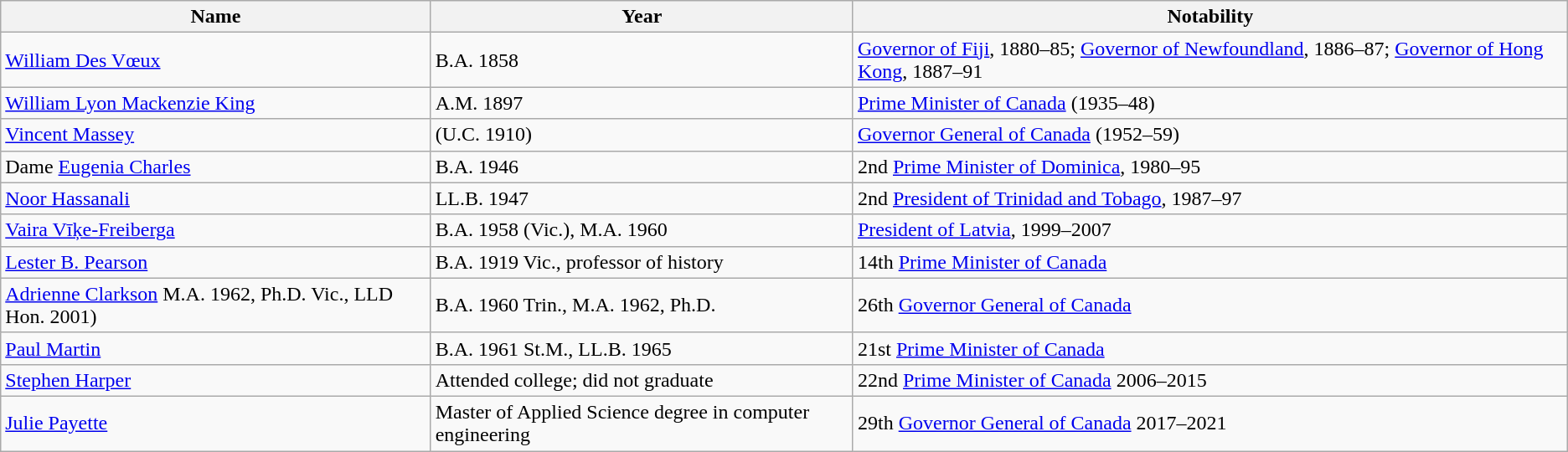<table class="wikitable sortable">
<tr>
<th width="*">Name</th>
<th>Year</th>
<th class="unsortable">Notability</th>
</tr>
<tr>
<td><a href='#'>William Des Vœux</a></td>
<td>B.A. 1858</td>
<td><a href='#'>Governor of Fiji</a>, 1880–85; <a href='#'>Governor of Newfoundland</a>, 1886–87; <a href='#'>Governor of Hong Kong</a>, 1887–91</td>
</tr>
<tr>
<td><a href='#'>William Lyon Mackenzie King</a></td>
<td>A.M. 1897</td>
<td><a href='#'>Prime Minister of Canada</a> (1935–48)</td>
</tr>
<tr>
<td><a href='#'>Vincent Massey</a></td>
<td>(U.C. 1910)</td>
<td><a href='#'>Governor General of Canada</a> (1952–59)</td>
</tr>
<tr>
<td>Dame <a href='#'>Eugenia Charles</a></td>
<td>B.A. 1946</td>
<td>2nd <a href='#'>Prime Minister of Dominica</a>, 1980–95</td>
</tr>
<tr>
<td><a href='#'>Noor Hassanali</a></td>
<td>LL.B. 1947</td>
<td>2nd <a href='#'>President of Trinidad and Tobago</a>, 1987–97</td>
</tr>
<tr>
<td><a href='#'>Vaira Vīķe-Freiberga</a></td>
<td>B.A. 1958 (Vic.), M.A. 1960</td>
<td><a href='#'>President of Latvia</a>, 1999–2007</td>
</tr>
<tr>
<td><a href='#'>Lester B. Pearson</a></td>
<td>B.A. 1919 Vic., professor of history</td>
<td>14th <a href='#'>Prime Minister of Canada</a></td>
</tr>
<tr>
<td><a href='#'>Adrienne Clarkson</a> M.A. 1962, Ph.D. Vic., LLD Hon. 2001)</td>
<td>B.A. 1960 Trin., M.A. 1962, Ph.D.</td>
<td>26th <a href='#'>Governor General of Canada</a></td>
</tr>
<tr>
<td><a href='#'>Paul Martin</a></td>
<td>B.A. 1961 St.M., LL.B. 1965</td>
<td>21st <a href='#'>Prime Minister of Canada</a></td>
</tr>
<tr>
<td><a href='#'>Stephen Harper</a></td>
<td>Attended college; did not graduate</td>
<td>22nd <a href='#'>Prime Minister of Canada</a> 2006–2015</td>
</tr>
<tr>
<td><a href='#'>Julie Payette</a></td>
<td>Master of Applied Science degree in computer engineering</td>
<td>29th <a href='#'>Governor General of Canada</a> 2017–2021</td>
</tr>
</table>
